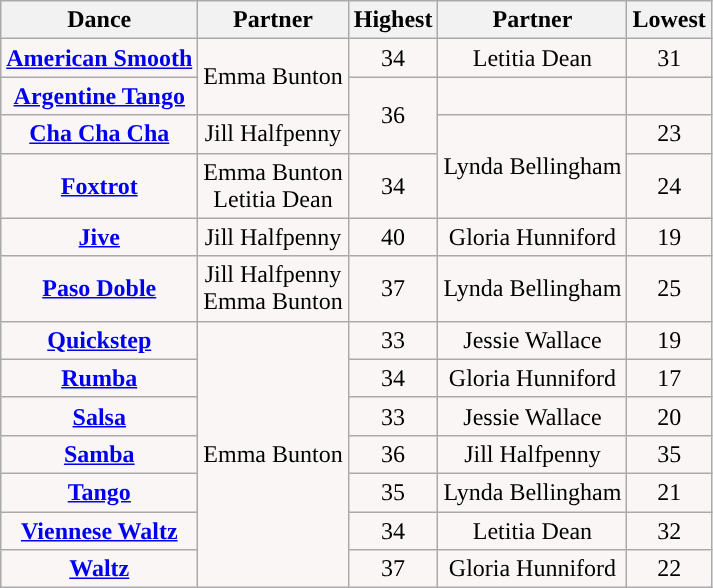<table class="wikitable sortable collapsed">
<tr style="text-align:Center; background:#cc;">
<th>Dance</th>
<th>Partner</th>
<th>Highest</th>
<th>Partner</th>
<th>Lowest</th>
</tr>
<tr style="text-align: center; background:#faf6f6;#">
<td><strong><a href='#'>American Smooth</a></strong></td>
<td rowspan="2">Emma Bunton</td>
<td>34</td>
<td>Letitia Dean</td>
<td>31</td>
</tr>
<tr style="text-align: center; background:#faf6f6;#">
<td><strong><a href='#'>Argentine Tango</a></strong></td>
<td rowspan="2">36</td>
<td></td>
<td></td>
</tr>
<tr style="text-align: center; background:#faf6f6;">
<td><strong><a href='#'>Cha Cha Cha</a></strong></td>
<td>Jill Halfpenny</td>
<td rowspan="2">Lynda Bellingham</td>
<td>23</td>
</tr>
<tr style="text-align: center; background:#faf6f6;">
<td><strong><a href='#'>Foxtrot</a></strong></td>
<td>Emma Bunton<br>Letitia Dean</td>
<td>34</td>
<td>24</td>
</tr>
<tr style="text-align: center; background:#faf6f6;">
<td><strong><a href='#'>Jive</a></strong></td>
<td>Jill Halfpenny</td>
<td>40</td>
<td>Gloria Hunniford</td>
<td>19</td>
</tr>
<tr style="text-align: center; background:#faf6f6;">
<td><strong><a href='#'>Paso Doble</a></strong></td>
<td>Jill Halfpenny<br>Emma Bunton</td>
<td>37</td>
<td>Lynda Bellingham</td>
<td>25</td>
</tr>
<tr style="text-align: center; background:#faf6f6;">
<td><strong><a href='#'>Quickstep</a></strong></td>
<td rowspan="7">Emma Bunton</td>
<td>33</td>
<td>Jessie Wallace</td>
<td>19</td>
</tr>
<tr style="text-align: center; background:#faf6f6;">
<td><strong><a href='#'>Rumba</a></strong></td>
<td>34</td>
<td>Gloria Hunniford</td>
<td>17</td>
</tr>
<tr style="text-align: center; background:#faf6f6;">
<td><strong><a href='#'>Salsa</a></strong></td>
<td>33</td>
<td>Jessie Wallace</td>
<td>20</td>
</tr>
<tr style="text-align: center; background:#faf6f6;">
<td><strong><a href='#'>Samba</a></strong></td>
<td>36</td>
<td>Jill Halfpenny</td>
<td>35</td>
</tr>
<tr style="text-align: center; background:#faf6f6;">
<td><strong><a href='#'>Tango</a></strong></td>
<td>35</td>
<td>Lynda Bellingham</td>
<td>21</td>
</tr>
<tr style="text-align: center; background:#faf6f6;">
<td><strong><a href='#'>Viennese Waltz</a></strong></td>
<td>34</td>
<td>Letitia Dean</td>
<td>32</td>
</tr>
<tr style="text-align: center; background:#faf6f6;">
<td><strong><a href='#'>Waltz</a></strong></td>
<td>37</td>
<td>Gloria Hunniford</td>
<td>22</td>
</tr>
</table>
